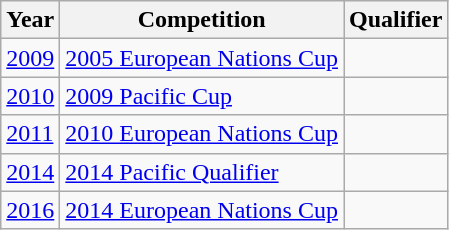<table class="wikitable">
<tr>
<th>Year</th>
<th>Competition</th>
<th>Qualifier</th>
</tr>
<tr>
<td><a href='#'>2009</a></td>
<td><a href='#'>2005 European Nations Cup</a></td>
<td></td>
</tr>
<tr>
<td><a href='#'>2010</a></td>
<td><a href='#'>2009 Pacific Cup</a></td>
<td></td>
</tr>
<tr>
<td><a href='#'>2011</a></td>
<td><a href='#'>2010 European Nations Cup</a></td>
<td></td>
</tr>
<tr>
<td><a href='#'>2014</a></td>
<td><a href='#'>2014 Pacific Qualifier</a></td>
<td></td>
</tr>
<tr>
<td><a href='#'>2016</a></td>
<td><a href='#'>2014 European Nations Cup</a></td>
<td></td>
</tr>
</table>
